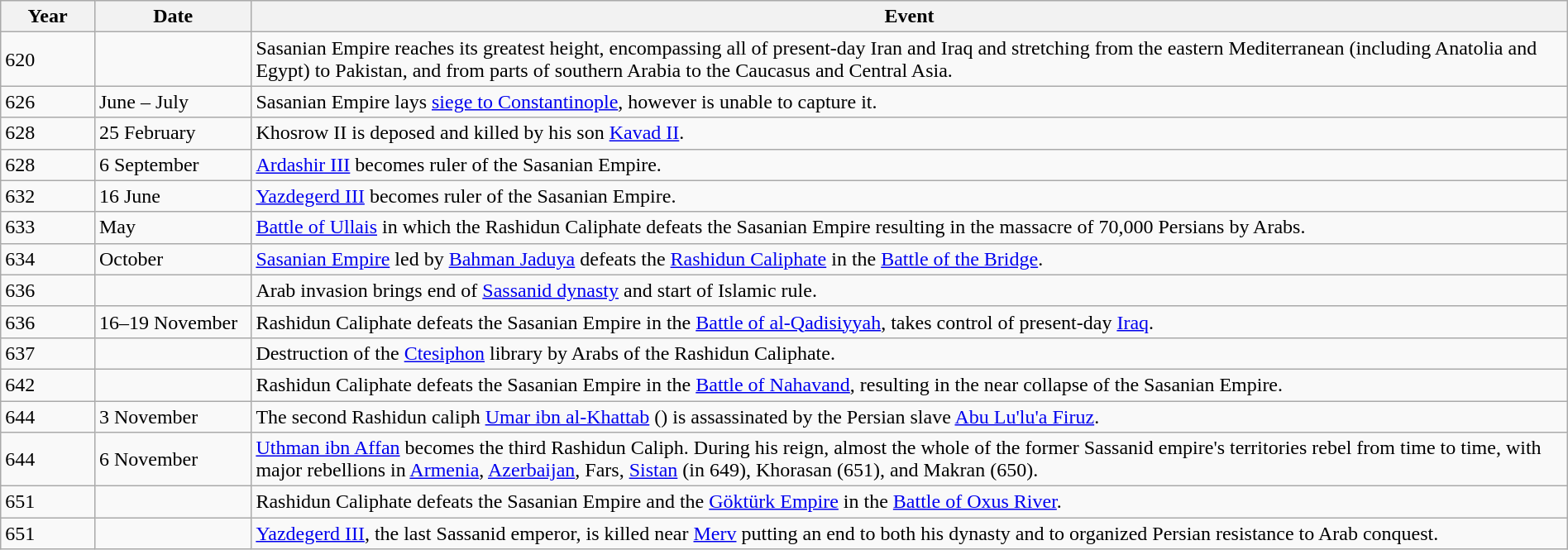<table class="wikitable" width="100%">
<tr>
<th style="width:6%">Year</th>
<th style="width:10%">Date</th>
<th>Event</th>
</tr>
<tr>
<td>620</td>
<td></td>
<td>Sasanian Empire reaches its greatest height, encompassing all of present-day Iran and Iraq and stretching from the eastern Mediterranean (including Anatolia and Egypt) to Pakistan, and from parts of southern Arabia to the Caucasus and Central Asia.</td>
</tr>
<tr>
<td>626</td>
<td>June – July</td>
<td>Sasanian Empire lays <a href='#'>siege to Constantinople</a>, however is unable to capture it.</td>
</tr>
<tr>
<td>628</td>
<td>25 February</td>
<td>Khosrow II is deposed and killed by his son <a href='#'>Kavad II</a>.</td>
</tr>
<tr>
<td>628</td>
<td>6 September</td>
<td><a href='#'>Ardashir III</a> becomes ruler of the Sasanian Empire.</td>
</tr>
<tr>
<td>632</td>
<td>16 June</td>
<td><a href='#'>Yazdegerd III</a> becomes ruler of the Sasanian Empire.</td>
</tr>
<tr>
<td>633</td>
<td>May</td>
<td><a href='#'>Battle of Ullais</a> in which the Rashidun Caliphate defeats the Sasanian Empire resulting in the massacre of 70,000 Persians by Arabs.</td>
</tr>
<tr>
<td>634</td>
<td>October</td>
<td><a href='#'>Sasanian Empire</a> led by <a href='#'>Bahman Jaduya</a> defeats the <a href='#'>Rashidun Caliphate</a> in the <a href='#'>Battle of the Bridge</a>.</td>
</tr>
<tr>
<td>636</td>
<td></td>
<td>Arab invasion brings end of <a href='#'>Sassanid dynasty</a> and start of Islamic rule.</td>
</tr>
<tr>
<td>636</td>
<td>16–19 November</td>
<td>Rashidun Caliphate defeats the Sasanian Empire in the <a href='#'>Battle of al-Qadisiyyah</a>, takes control of present-day <a href='#'>Iraq</a>.</td>
</tr>
<tr>
<td>637</td>
<td></td>
<td>Destruction of the <a href='#'>Ctesiphon</a> library by Arabs of the Rashidun Caliphate.</td>
</tr>
<tr>
<td>642</td>
<td></td>
<td>Rashidun Caliphate defeats the Sasanian Empire in the <a href='#'>Battle of Nahavand</a>, resulting in the near collapse of the Sasanian Empire.</td>
</tr>
<tr>
<td>644</td>
<td>3 November</td>
<td>The second Rashidun caliph <a href='#'>Umar ibn al-Khattab</a> () is assassinated by the Persian slave <a href='#'>Abu Lu'lu'a Firuz</a>.</td>
</tr>
<tr>
<td>644</td>
<td>6 November</td>
<td><a href='#'>Uthman ibn Affan</a> becomes the third Rashidun Caliph. During his reign, almost the whole of the former Sassanid empire's territories rebel from time to time, with major rebellions in <a href='#'>Armenia</a>, <a href='#'>Azerbaijan</a>, Fars, <a href='#'>Sistan</a> (in 649), Khorasan (651), and Makran (650).</td>
</tr>
<tr>
<td>651</td>
<td></td>
<td>Rashidun Caliphate defeats the Sasanian Empire and the <a href='#'>Göktürk Empire</a> in the <a href='#'>Battle of Oxus River</a>.</td>
</tr>
<tr>
<td>651</td>
<td></td>
<td><a href='#'>Yazdegerd III</a>, the last Sassanid emperor, is killed near <a href='#'>Merv</a> putting an end to both his dynasty and to organized Persian resistance to Arab conquest.</td>
</tr>
</table>
